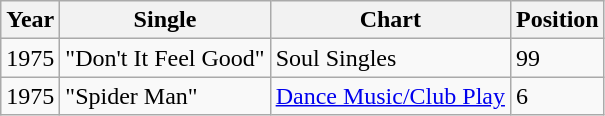<table class="wikitable">
<tr>
<th>Year</th>
<th>Single</th>
<th>Chart</th>
<th>Position</th>
</tr>
<tr>
<td>1975</td>
<td>"Don't It Feel Good"</td>
<td>Soul Singles</td>
<td>99</td>
</tr>
<tr>
<td>1975</td>
<td>"Spider Man"</td>
<td><a href='#'>Dance Music/Club Play</a></td>
<td>6</td>
</tr>
</table>
